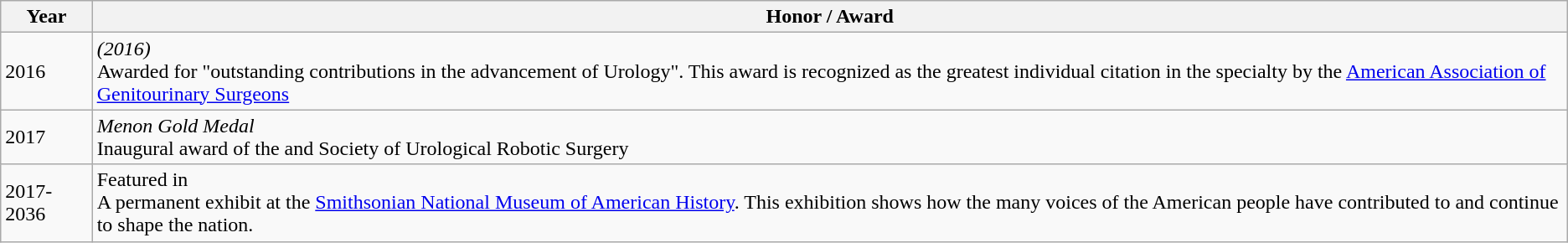<table class="wikitable">
<tr>
<th>Year</th>
<th>Honor / Award</th>
</tr>
<tr>
<td>2016</td>
<td><em> (2016)</em><br>Awarded for "outstanding contributions in the advancement of Urology". This award is recognized as the greatest individual citation in the specialty by the <a href='#'>American Association of Genitourinary Surgeons</a></td>
</tr>
<tr>
<td>2017</td>
<td><em>Menon Gold Medal</em><br>Inaugural award of the  and Society of Urological Robotic Surgery</td>
</tr>
<tr>
<td>2017-2036</td>
<td>Featured in <em></em><br>A permanent exhibit at the <a href='#'>Smithsonian National Museum of American History</a>. This exhibition shows how the many voices of the American people have contributed to and continue to shape the nation.</td>
</tr>
</table>
